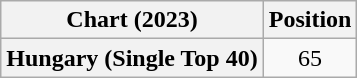<table class="wikitable plainrowheaders" style="text-align:center">
<tr>
<th scope="col">Chart (2023)</th>
<th scope="col">Position</th>
</tr>
<tr>
<th scope="row">Hungary (Single Top 40)</th>
<td>65</td>
</tr>
</table>
